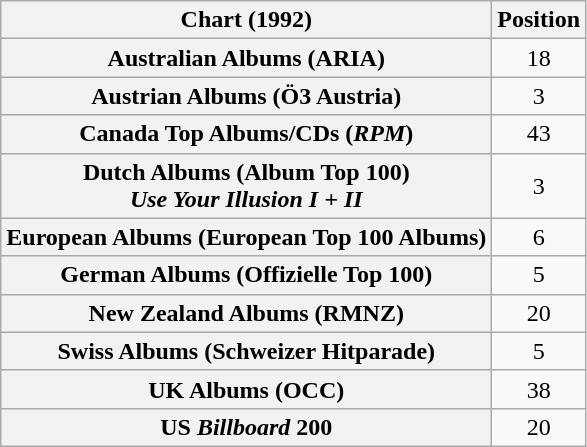<table class="wikitable sortable plainrowheaders" style="text-align:center">
<tr>
<th scope="col">Chart (1992)</th>
<th scope="col">Position</th>
</tr>
<tr>
<th scope="row">Australian Albums (ARIA)</th>
<td>18</td>
</tr>
<tr>
<th scope="row">Austrian Albums (Ö3 Austria)</th>
<td>3</td>
</tr>
<tr>
<th scope="row">Canada Top Albums/CDs (<em>RPM</em>)</th>
<td>43</td>
</tr>
<tr>
<th scope="row">Dutch Albums (Album Top 100)<br><em>Use Your Illusion I + II</em></th>
<td>3</td>
</tr>
<tr>
<th scope="row">European Albums (European Top 100 Albums)</th>
<td>6</td>
</tr>
<tr>
<th scope="row">German Albums (Offizielle Top 100)</th>
<td>5</td>
</tr>
<tr>
<th scope="row">New Zealand Albums (RMNZ)</th>
<td>20</td>
</tr>
<tr>
<th scope="row">Swiss Albums (Schweizer Hitparade)</th>
<td>5</td>
</tr>
<tr>
<th scope="row">UK Albums (OCC)</th>
<td>38</td>
</tr>
<tr>
<th scope="row">US <em>Billboard</em> 200</th>
<td>20</td>
</tr>
</table>
